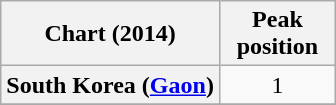<table class="wikitable sortable plainrowheaders" style="text-align:center;">
<tr>
<th>Chart (2014)</th>
<th width="70">Peak<br>position</th>
</tr>
<tr>
<th scope="row">South Korea (<a href='#'>Gaon</a>)</th>
<td>1</td>
</tr>
<tr>
</tr>
</table>
